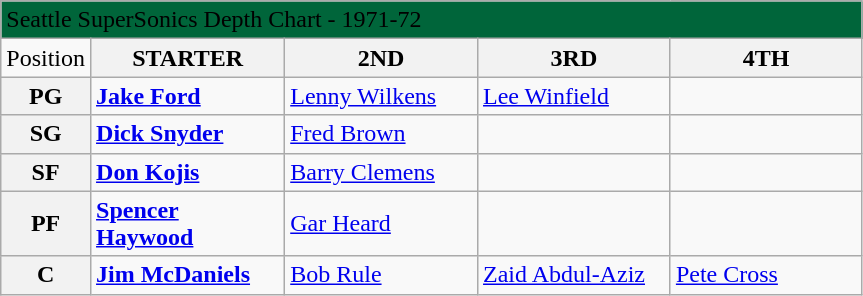<table class="wikitable plainrowheaders" cellpadding="3" cellspacing="1" class="osdyn" width="575">
<tr class="masthead_alt">
<td bgcolor="#00653A" colspan="5"><span>Seattle SuperSonics Depth Chart - 1971-72</span></td>
</tr>
<tr class="stathead">
<td scope="col" width="8%">Position</td>
<th scope="col" width="23%">STARTER</th>
<th scope="col" width="23%">2ND</th>
<th scope="col" width="23%">3RD</th>
<th scope="col" width="23%">4TH</th>
</tr>
<tr class="oddrow">
<th scope="row">PG</th>
<td><strong><a href='#'>Jake Ford</a></strong></td>
<td><a href='#'>Lenny Wilkens</a></td>
<td><a href='#'>Lee Winfield</a></td>
<td></td>
</tr>
<tr class="evenrow">
<th scope="row">SG</th>
<td><strong><a href='#'>Dick Snyder</a></strong></td>
<td><a href='#'>Fred Brown</a></td>
<td></td>
<td></td>
</tr>
<tr class="oddrow">
<th scope="row">SF</th>
<td><strong><a href='#'>Don Kojis</a></strong></td>
<td><a href='#'>Barry Clemens</a></td>
<td></td>
<td></td>
</tr>
<tr class="evenrow">
<th scope="row">PF</th>
<td><strong><a href='#'>Spencer Haywood</a></strong></td>
<td><a href='#'>Gar Heard</a></td>
<td></td>
<td></td>
</tr>
<tr class="oddrow">
<th scope="row">C</th>
<td><strong><a href='#'>Jim McDaniels</a></strong></td>
<td><a href='#'>Bob Rule</a></td>
<td><a href='#'>Zaid Abdul-Aziz</a></td>
<td><a href='#'>Pete Cross</a></td>
</tr>
</table>
